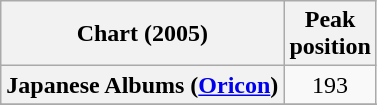<table class="wikitable sortable plainrowheaders">
<tr>
<th scope="col">Chart (2005)</th>
<th scope="col">Peak<br>position</th>
</tr>
<tr>
<th scope="row">Japanese Albums (<a href='#'>Oricon</a>)</th>
<td align="center">193</td>
</tr>
<tr>
</tr>
<tr>
</tr>
</table>
